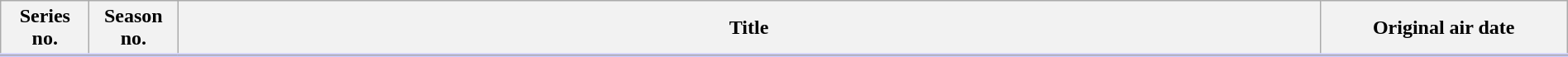<table class="wikitable" style="width:100%; margin:auto; background:#FFF;">
<tr style="border-bottom: 3px solid #CCF;">
<th style="width:4em;">Series no.</th>
<th style="width:4em;">Season no.</th>
<th>Title</th>
<th style="width:12em;">Original air date</th>
</tr>
<tr>
</tr>
</table>
